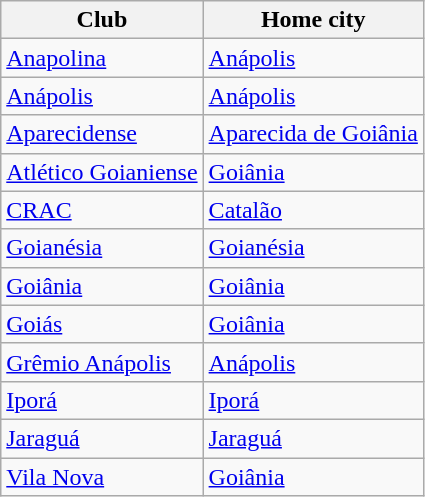<table class="wikitable">
<tr>
<th>Club</th>
<th>Home city</th>
</tr>
<tr>
<td><a href='#'>Anapolina</a></td>
<td><a href='#'>Anápolis</a></td>
</tr>
<tr>
<td><a href='#'>Anápolis</a></td>
<td><a href='#'>Anápolis</a></td>
</tr>
<tr>
<td><a href='#'>Aparecidense</a></td>
<td><a href='#'>Aparecida de Goiânia</a></td>
</tr>
<tr>
<td><a href='#'>Atlético Goianiense</a></td>
<td><a href='#'>Goiânia</a></td>
</tr>
<tr>
<td><a href='#'>CRAC</a></td>
<td><a href='#'>Catalão</a></td>
</tr>
<tr>
<td><a href='#'>Goianésia</a></td>
<td><a href='#'>Goianésia</a></td>
</tr>
<tr>
<td><a href='#'>Goiânia</a></td>
<td><a href='#'>Goiânia</a></td>
</tr>
<tr>
<td><a href='#'>Goiás</a></td>
<td><a href='#'>Goiânia</a></td>
</tr>
<tr>
<td><a href='#'>Grêmio Anápolis</a></td>
<td><a href='#'>Anápolis</a></td>
</tr>
<tr>
<td><a href='#'>Iporá</a></td>
<td><a href='#'>Iporá</a></td>
</tr>
<tr>
<td><a href='#'>Jaraguá</a></td>
<td><a href='#'>Jaraguá</a></td>
</tr>
<tr>
<td><a href='#'>Vila Nova</a></td>
<td><a href='#'>Goiânia</a></td>
</tr>
</table>
